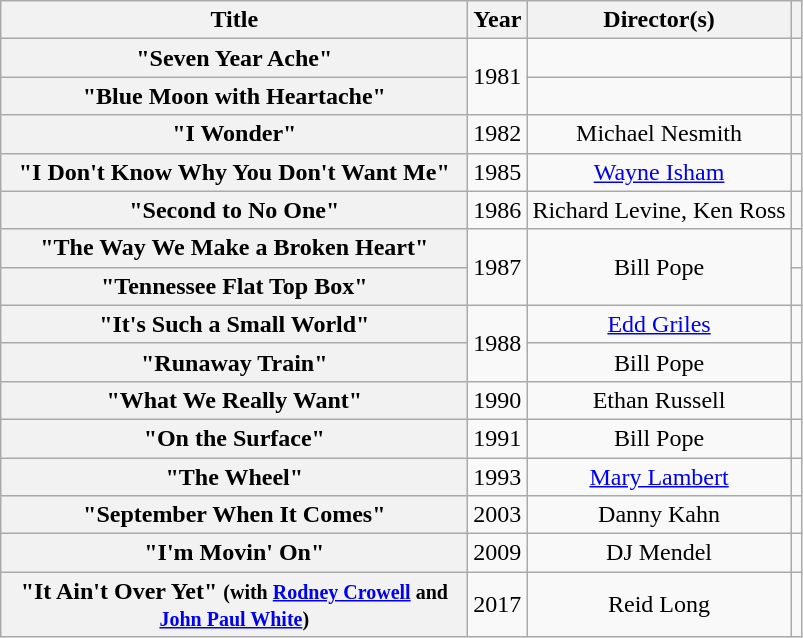<table class="wikitable plainrowheaders" style="text-align:center;" border="1">
<tr>
<th scope="col" style="width:19em;">Title</th>
<th scope="col">Year</th>
<th scope="col">Director(s)</th>
<th></th>
</tr>
<tr>
<th scope="row">"Seven Year Ache"</th>
<td rowspan="2">1981</td>
<td></td>
<td></td>
</tr>
<tr>
<th scope="row">"Blue Moon with Heartache"</th>
<td></td>
<td></td>
</tr>
<tr>
<th scope="row">"I Wonder"</th>
<td>1982</td>
<td>Michael Nesmith</td>
<td></td>
</tr>
<tr>
<th scope="row">"I Don't Know Why You Don't Want Me"</th>
<td>1985</td>
<td><a href='#'>Wayne Isham</a></td>
<td></td>
</tr>
<tr>
<th scope="row">"Second to No One"</th>
<td>1986</td>
<td>Richard Levine, Ken Ross</td>
<td></td>
</tr>
<tr>
<th scope="row">"The Way We Make a Broken Heart"</th>
<td rowspan="2">1987</td>
<td rowspan="2">Bill Pope</td>
<td></td>
</tr>
<tr>
<th scope="row">"Tennessee Flat Top Box"</th>
<td></td>
</tr>
<tr>
<th scope="row">"It's Such a Small World" <br></th>
<td rowspan="2">1988</td>
<td><a href='#'>Edd Griles</a></td>
<td></td>
</tr>
<tr>
<th scope="row">"Runaway Train"</th>
<td>Bill Pope</td>
<td></td>
</tr>
<tr>
<th scope="row">"What We Really Want"</th>
<td>1990</td>
<td>Ethan Russell</td>
<td></td>
</tr>
<tr>
<th scope="row">"On the Surface"</th>
<td>1991</td>
<td>Bill Pope</td>
<td></td>
</tr>
<tr>
<th scope="row">"The Wheel"</th>
<td>1993</td>
<td><a href='#'>Mary Lambert</a></td>
<td></td>
</tr>
<tr>
<th scope="row">"September When It Comes"<br></th>
<td>2003</td>
<td>Danny Kahn</td>
<td></td>
</tr>
<tr>
<th scope="row">"I'm Movin' On"</th>
<td>2009</td>
<td>DJ Mendel</td>
<td></td>
</tr>
<tr>
<th scope="row">"It Ain't Over Yet" <small>(with <a href='#'>Rodney Crowell</a> and <a href='#'>John Paul White</a>)</small></th>
<td>2017</td>
<td>Reid Long</td>
<td></td>
</tr>
</table>
